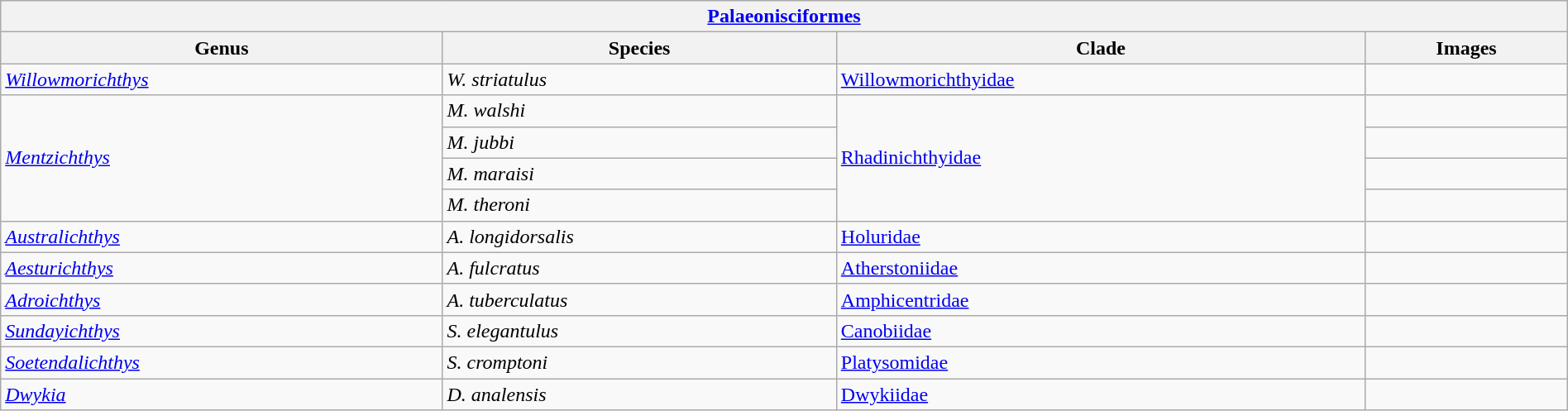<table class="wikitable" align="center" width="100%">
<tr>
<th colspan="4" align="center"><strong><a href='#'>Palaeonisciformes</a></strong></th>
</tr>
<tr>
<th>Genus</th>
<th>Species</th>
<th>Clade</th>
<th>Images</th>
</tr>
<tr>
<td><em><a href='#'>Willowmorichthys</a></em></td>
<td><em>W. striatulus</em></td>
<td><a href='#'>Willowmorichthyidae</a></td>
<td></td>
</tr>
<tr>
<td rowspan="4"><em><a href='#'>Mentzichthys</a></em></td>
<td><em>M. walshi</em></td>
<td rowspan="4"><a href='#'>Rhadinichthyidae</a></td>
<td></td>
</tr>
<tr>
<td><em>M. jubbi</em></td>
<td></td>
</tr>
<tr>
<td><em>M. maraisi</em></td>
<td></td>
</tr>
<tr>
<td><em>M. theroni</em></td>
<td></td>
</tr>
<tr>
<td><em><a href='#'>Australichthys</a></em></td>
<td><em>A. longidorsalis</em></td>
<td><a href='#'>Holuridae</a></td>
<td></td>
</tr>
<tr>
<td><em><a href='#'>Aesturichthys</a></em></td>
<td><em>A. fulcratus</em></td>
<td><a href='#'>Atherstoniidae</a></td>
<td></td>
</tr>
<tr>
<td><em><a href='#'>Adroichthys</a></em></td>
<td><em>A. tuberculatus</em></td>
<td><a href='#'>Amphicentridae</a></td>
<td></td>
</tr>
<tr>
<td><em><a href='#'>Sundayichthys</a></em></td>
<td><em>S. elegantulus</em></td>
<td><a href='#'>Canobiidae</a></td>
<td></td>
</tr>
<tr>
<td><em><a href='#'>Soetendalichthys</a></em></td>
<td><em>S. cromptoni</em></td>
<td><a href='#'>Platysomidae</a></td>
<td></td>
</tr>
<tr>
<td><em><a href='#'>Dwykia</a></em></td>
<td><em>D. analensis</em></td>
<td><a href='#'>Dwykiidae</a></td>
<td></td>
</tr>
</table>
